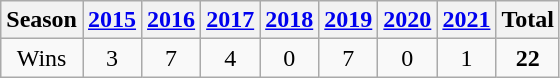<table class="wikitable">
<tr>
<th>Season</th>
<th><a href='#'>2015</a></th>
<th><a href='#'>2016</a></th>
<th><a href='#'>2017</a></th>
<th><a href='#'>2018</a></th>
<th><a href='#'>2019</a></th>
<th><a href='#'>2020</a></th>
<th><a href='#'>2021</a></th>
<th><strong>Total</strong></th>
</tr>
<tr align=center>
<td>Wins</td>
<td>3</td>
<td>7</td>
<td>4</td>
<td>0</td>
<td>7</td>
<td>0</td>
<td>1</td>
<td><strong>22</strong></td>
</tr>
</table>
